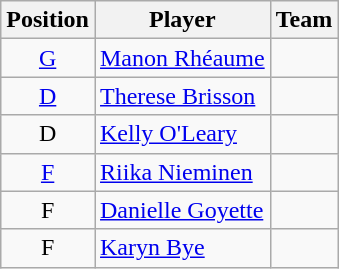<table class="wikitable">
<tr>
<th>Position</th>
<th>Player</th>
<th>Team</th>
</tr>
<tr>
<td style="text-align: center;"><a href='#'>G</a></td>
<td><a href='#'>Manon Rhéaume</a></td>
<td></td>
</tr>
<tr>
<td style="text-align: center;"><a href='#'>D</a></td>
<td><a href='#'>Therese Brisson</a></td>
<td></td>
</tr>
<tr>
<td style="text-align: center;">D</td>
<td><a href='#'>Kelly O'Leary</a></td>
<td></td>
</tr>
<tr>
<td style="text-align: center;"><a href='#'>F</a></td>
<td><a href='#'>Riika Nieminen</a></td>
<td></td>
</tr>
<tr>
<td style="text-align: center;">F</td>
<td><a href='#'>Danielle Goyette</a></td>
<td></td>
</tr>
<tr>
<td style="text-align: center;">F</td>
<td><a href='#'>Karyn Bye</a></td>
<td></td>
</tr>
</table>
